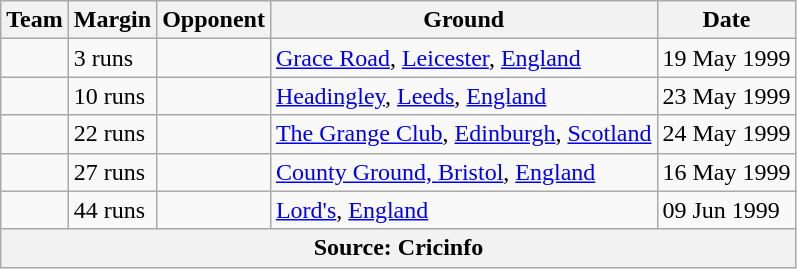<table class="wikitable sortable">
<tr>
<th>Team</th>
<th>Margin</th>
<th>Opponent</th>
<th>Ground</th>
<th>Date</th>
</tr>
<tr>
<td></td>
<td>3 runs</td>
<td></td>
<td><a href='#'>Grace Road</a>, <a href='#'>Leicester</a>, <a href='#'>England</a></td>
<td>19 May 1999</td>
</tr>
<tr>
<td></td>
<td>10 runs</td>
<td></td>
<td><a href='#'>Headingley</a>, <a href='#'>Leeds</a>, <a href='#'>England</a></td>
<td>23 May 1999</td>
</tr>
<tr>
<td></td>
<td>22 runs</td>
<td></td>
<td><a href='#'>The Grange Club</a>, <a href='#'>Edinburgh</a>, <a href='#'>Scotland</a></td>
<td>24 May 1999</td>
</tr>
<tr>
<td></td>
<td>27 runs</td>
<td></td>
<td><a href='#'>County Ground, Bristol</a>, <a href='#'>England</a></td>
<td>16 May 1999</td>
</tr>
<tr>
<td></td>
<td>44 runs</td>
<td></td>
<td><a href='#'>Lord's</a>, <a href='#'>England</a></td>
<td>09 Jun 1999</td>
</tr>
<tr>
<th colspan="5">Source: Cricinfo</th>
</tr>
</table>
